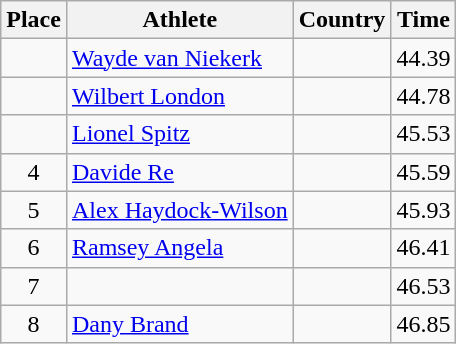<table class="wikitable">
<tr>
<th>Place</th>
<th>Athlete</th>
<th>Country</th>
<th>Time</th>
</tr>
<tr>
<td align=center></td>
<td><a href='#'>Wayde van Niekerk</a></td>
<td></td>
<td>44.39</td>
</tr>
<tr>
<td align=center></td>
<td><a href='#'>Wilbert London</a></td>
<td></td>
<td>44.78</td>
</tr>
<tr>
<td align=center></td>
<td><a href='#'>Lionel Spitz</a></td>
<td></td>
<td>45.53</td>
</tr>
<tr>
<td align=center>4</td>
<td><a href='#'>Davide Re</a></td>
<td></td>
<td>45.59</td>
</tr>
<tr>
<td align=center>5</td>
<td><a href='#'>Alex Haydock-Wilson</a></td>
<td></td>
<td>45.93</td>
</tr>
<tr>
<td align=center>6</td>
<td><a href='#'>Ramsey Angela</a></td>
<td></td>
<td>46.41</td>
</tr>
<tr>
<td align=center>7</td>
<td></td>
<td></td>
<td>46.53</td>
</tr>
<tr>
<td align=center>8</td>
<td><a href='#'>Dany Brand</a></td>
<td></td>
<td>46.85</td>
</tr>
</table>
